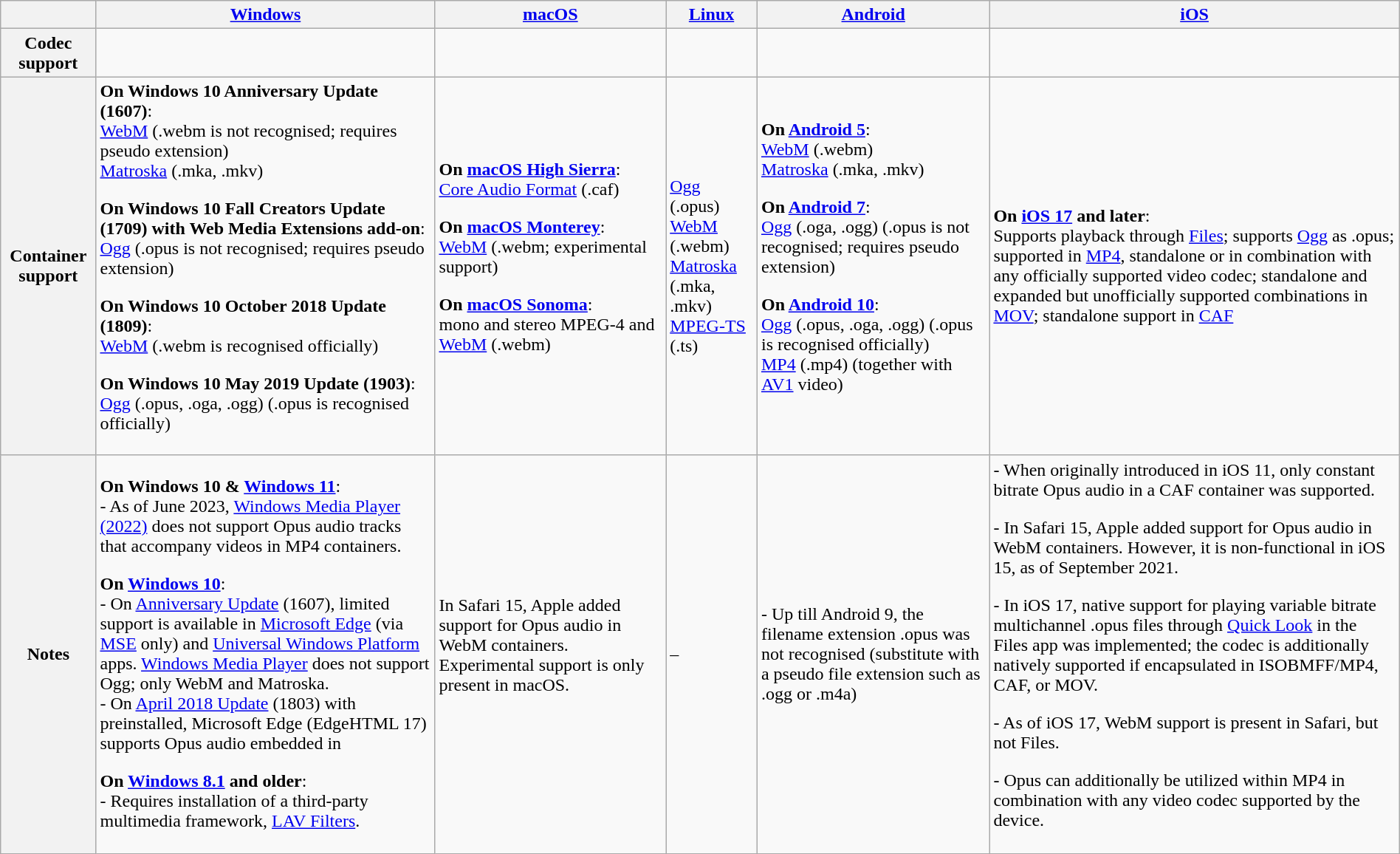<table class="wikitable" style="width: 100%;">
<tr>
<th scope="row"></th>
<th><a href='#'>Windows</a></th>
<th><a href='#'>macOS</a></th>
<th><a href='#'>Linux</a></th>
<th><a href='#'>Android</a></th>
<th><a href='#'>iOS</a></th>
</tr>
<tr>
<th scope="row">Codec support</th>
<td></td>
<td></td>
<td></td>
<td></td>
<td></td>
</tr>
<tr>
<th scope="row">Container support</th>
<td><strong>On Windows 10 Anniversary Update (1607)</strong>:<br><a href='#'>WebM</a> (.webm is not recognised; requires pseudo extension)<br><a href='#'>Matroska</a> (.mka, .mkv) <p> <strong>On Windows 10 Fall Creators Update (1709) with Web Media Extensions add-on</strong>:<br><a href='#'>Ogg</a> (.opus is not recognised; requires pseudo extension)</p><p> <strong>On Windows 10 October 2018 Update (1809)</strong>:<br><a href='#'>WebM</a> (.webm is recognised officially)</p><p> <strong>On Windows 10 May 2019 Update (1903)</strong>:<br> <a href='#'>Ogg</a> (.opus, .oga, .ogg) (.opus is recognised officially)</p></td>
<td><strong>On <a href='#'>macOS High Sierra</a></strong>:<br><a href='#'>Core Audio Format</a> (.caf) <p> <strong>On <a href='#'>macOS Monterey</a></strong>:<br><a href='#'>WebM</a> (.webm; experimental support)</p><p><strong>On <a href='#'>macOS Sonoma</a></strong>:<br>mono and stereo MPEG-4 and <a href='#'>WebM</a> (.webm)</p></td>
<td><a href='#'>Ogg</a> (.opus)<br><a href='#'>WebM</a> (.webm)<br><a href='#'>Matroska</a> (.mka, .mkv)<br><a href='#'>MPEG-TS</a> (.ts)</td>
<td><strong>On <a href='#'>Android 5</a></strong>:<br><a href='#'>WebM</a> (.webm)<br><a href='#'>Matroska</a> (.mka, .mkv) <p> <strong>On <a href='#'>Android 7</a></strong>:<br><a href='#'>Ogg</a> (.oga, .ogg) (.opus is not recognised; requires pseudo extension)</p><p> <strong>On <a href='#'>Android 10</a></strong>:<br> <a href='#'>Ogg</a> (.opus, .oga, .ogg) (.opus is recognised officially)<br><a href='#'>MP4</a> (.mp4) (together with <a href='#'>AV1</a> video)</p></td>
<td><strong>On <a href='#'>iOS 17</a> and later</strong>:<br>Supports playback through <a href='#'>Files</a>; supports <a href='#'>Ogg</a> as .opus; supported in <a href='#'>MP4</a>, standalone or in combination with any officially supported video codec; standalone and expanded but unofficially supported combinations in <a href='#'>MOV</a>; standalone support in <a href='#'>CAF</a></td>
</tr>
<tr>
<th scope="row">Notes</th>
<td><p><strong>On Windows 10 & <a href='#'>Windows 11</a></strong>:<br>- As of June 2023, <a href='#'>Windows Media Player (2022)</a> does not support Opus audio tracks that accompany videos in MP4 containers. </p> <p><strong>On <a href='#'>Windows 10</a></strong>:<br>- On <a href='#'>Anniversary Update</a> (1607), limited support is available in <a href='#'>Microsoft Edge</a> (via <a href='#'>MSE</a> only) and <a href='#'>Universal Windows Platform</a> apps. <a href='#'>Windows Media Player</a> does not support Ogg; only WebM and Matroska.<br>- On <a href='#'>April 2018 Update</a> (1803) with  preinstalled, Microsoft Edge (EdgeHTML 17) supports Opus audio embedded in <audio> tags.<br>- Up till October 2018 update (1809), the filename extension .opus was not recognised. (substitute with a pseudo file extension such as .m4a)</p> <p> <strong>On <a href='#'>Windows 8.1</a> and older</strong>:<br>- Requires installation of a third-party multimedia framework, <a href='#'>LAV Filters</a>.</p></td>
<td>In Safari 15, Apple added support for Opus audio in WebM containers. Experimental support is only present in macOS.</p></td>
<td>–</td>
<td>- Up till Android 9, the filename extension .opus was not recognised (substitute with a pseudo file extension such as .ogg or .m4a)</td>
<td>- When originally introduced in iOS 11, only constant bitrate Opus audio in a CAF container was supported. <p> - In Safari 15, Apple added support for Opus audio in WebM containers. However, it is non-functional in iOS 15, as of September 2021.</p><p>- In iOS 17, native support for playing variable bitrate multichannel .opus files through <a href='#'>Quick Look</a> in the Files app was implemented; the codec is additionally natively supported if encapsulated in ISOBMFF/MP4, CAF, or MOV.</p><p>- As of iOS 17, WebM support is present in Safari, but not Files.</p><p>- Opus can additionally be utilized within MP4 in combination with any video codec supported by the device.</p></td>
</tr>
</table>
